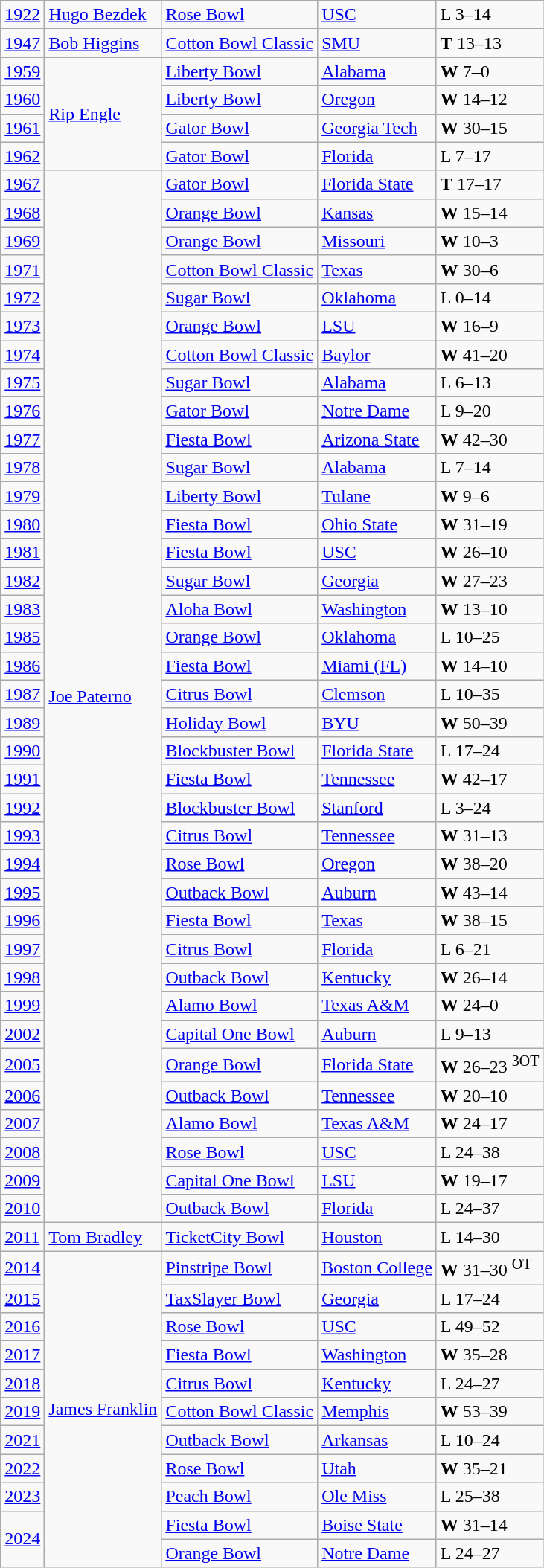<table class="wikitable">
<tr>
</tr>
<tr>
<td><a href='#'>1922</a></td>
<td><a href='#'>Hugo Bezdek</a></td>
<td><a href='#'>Rose Bowl</a></td>
<td><a href='#'>USC</a></td>
<td>L 3–14</td>
</tr>
<tr>
<td><a href='#'>1947</a></td>
<td><a href='#'>Bob Higgins</a></td>
<td><a href='#'>Cotton Bowl Classic</a></td>
<td><a href='#'>SMU</a></td>
<td><strong>T</strong> 13–13</td>
</tr>
<tr>
<td><a href='#'>1959</a></td>
<td rowspan="4"><a href='#'>Rip Engle</a></td>
<td><a href='#'>Liberty Bowl</a></td>
<td><a href='#'>Alabama</a></td>
<td><strong>W</strong> 7–0</td>
</tr>
<tr>
<td><a href='#'>1960</a></td>
<td><a href='#'>Liberty Bowl</a></td>
<td><a href='#'>Oregon</a></td>
<td><strong>W</strong> 14–12</td>
</tr>
<tr>
<td><a href='#'>1961</a></td>
<td><a href='#'>Gator Bowl</a></td>
<td><a href='#'>Georgia Tech</a></td>
<td><strong>W</strong> 30–15</td>
</tr>
<tr>
<td><a href='#'>1962</a></td>
<td><a href='#'>Gator Bowl</a></td>
<td><a href='#'>Florida</a></td>
<td>L 7–17</td>
</tr>
<tr>
<td><a href='#'>1967</a></td>
<td rowspan="37"><a href='#'>Joe Paterno</a></td>
<td><a href='#'>Gator Bowl</a></td>
<td><a href='#'>Florida State</a></td>
<td><strong>T</strong> 17–17</td>
</tr>
<tr>
<td><a href='#'>1968</a></td>
<td><a href='#'>Orange Bowl</a></td>
<td><a href='#'>Kansas</a></td>
<td><strong>W</strong> 15–14</td>
</tr>
<tr>
<td><a href='#'>1969</a></td>
<td><a href='#'>Orange Bowl</a></td>
<td><a href='#'>Missouri</a></td>
<td><strong>W</strong> 10–3</td>
</tr>
<tr>
<td><a href='#'>1971</a></td>
<td><a href='#'>Cotton Bowl Classic</a></td>
<td><a href='#'>Texas</a></td>
<td><strong>W</strong> 30–6</td>
</tr>
<tr>
<td><a href='#'>1972</a></td>
<td><a href='#'>Sugar Bowl</a></td>
<td><a href='#'>Oklahoma</a></td>
<td>L 0–14</td>
</tr>
<tr>
<td><a href='#'>1973</a></td>
<td><a href='#'>Orange Bowl</a></td>
<td><a href='#'>LSU</a></td>
<td><strong>W</strong> 16–9</td>
</tr>
<tr>
<td><a href='#'>1974</a></td>
<td><a href='#'>Cotton Bowl Classic</a></td>
<td><a href='#'>Baylor</a></td>
<td><strong>W</strong> 41–20</td>
</tr>
<tr>
<td><a href='#'>1975</a></td>
<td><a href='#'>Sugar Bowl</a></td>
<td><a href='#'>Alabama</a></td>
<td>L 6–13</td>
</tr>
<tr>
<td><a href='#'>1976</a></td>
<td><a href='#'>Gator Bowl</a></td>
<td><a href='#'>Notre Dame</a></td>
<td>L 9–20</td>
</tr>
<tr>
<td><a href='#'>1977</a></td>
<td><a href='#'>Fiesta Bowl</a></td>
<td><a href='#'>Arizona State</a></td>
<td><strong>W</strong> 42–30</td>
</tr>
<tr>
<td><a href='#'>1978</a></td>
<td><a href='#'>Sugar Bowl</a></td>
<td><a href='#'>Alabama</a></td>
<td>L 7–14</td>
</tr>
<tr>
<td><a href='#'>1979</a></td>
<td><a href='#'>Liberty Bowl</a></td>
<td><a href='#'>Tulane</a></td>
<td><strong>W</strong> 9–6</td>
</tr>
<tr>
<td><a href='#'>1980</a></td>
<td><a href='#'>Fiesta Bowl</a></td>
<td><a href='#'>Ohio State</a></td>
<td><strong>W</strong> 31–19</td>
</tr>
<tr>
<td><a href='#'>1981</a></td>
<td><a href='#'>Fiesta Bowl</a></td>
<td><a href='#'>USC</a></td>
<td><strong>W</strong> 26–10</td>
</tr>
<tr>
<td><a href='#'>1982</a></td>
<td><a href='#'>Sugar Bowl</a></td>
<td><a href='#'>Georgia</a></td>
<td><strong>W</strong> 27–23</td>
</tr>
<tr>
<td><a href='#'>1983</a></td>
<td><a href='#'>Aloha Bowl</a></td>
<td><a href='#'>Washington</a></td>
<td><strong>W</strong> 13–10</td>
</tr>
<tr>
<td><a href='#'>1985</a></td>
<td><a href='#'>Orange Bowl</a></td>
<td><a href='#'>Oklahoma</a></td>
<td>L 10–25</td>
</tr>
<tr>
<td><a href='#'>1986</a></td>
<td><a href='#'>Fiesta Bowl</a></td>
<td><a href='#'>Miami (FL)</a></td>
<td><strong>W</strong> 14–10</td>
</tr>
<tr>
<td><a href='#'>1987</a></td>
<td><a href='#'>Citrus Bowl</a></td>
<td><a href='#'>Clemson</a></td>
<td>L 10–35</td>
</tr>
<tr>
<td><a href='#'>1989</a></td>
<td><a href='#'>Holiday Bowl</a></td>
<td><a href='#'>BYU</a></td>
<td><strong>W</strong> 50–39</td>
</tr>
<tr>
<td><a href='#'>1990</a></td>
<td><a href='#'>Blockbuster Bowl</a></td>
<td><a href='#'>Florida State</a></td>
<td>L 17–24</td>
</tr>
<tr>
<td><a href='#'>1991</a></td>
<td><a href='#'>Fiesta Bowl</a></td>
<td><a href='#'>Tennessee</a></td>
<td><strong>W</strong> 42–17</td>
</tr>
<tr>
<td><a href='#'>1992</a></td>
<td><a href='#'>Blockbuster Bowl</a></td>
<td><a href='#'>Stanford</a></td>
<td>L 3–24</td>
</tr>
<tr>
<td><a href='#'>1993</a></td>
<td><a href='#'>Citrus Bowl</a></td>
<td><a href='#'>Tennessee</a></td>
<td><strong>W</strong> 31–13</td>
</tr>
<tr>
<td><a href='#'>1994</a></td>
<td><a href='#'>Rose Bowl</a></td>
<td><a href='#'>Oregon</a></td>
<td><strong>W</strong> 38–20</td>
</tr>
<tr>
<td><a href='#'>1995</a></td>
<td><a href='#'>Outback Bowl</a></td>
<td><a href='#'>Auburn</a></td>
<td><strong>W</strong> 43–14</td>
</tr>
<tr>
<td><a href='#'>1996</a></td>
<td><a href='#'>Fiesta Bowl</a></td>
<td><a href='#'>Texas</a></td>
<td><strong>W</strong> 38–15</td>
</tr>
<tr>
<td><a href='#'>1997</a></td>
<td><a href='#'>Citrus Bowl</a></td>
<td><a href='#'>Florida</a></td>
<td>L 6–21</td>
</tr>
<tr>
<td><a href='#'>1998</a></td>
<td><a href='#'>Outback Bowl</a></td>
<td><a href='#'>Kentucky</a></td>
<td><strong>W</strong> 26–14</td>
</tr>
<tr>
<td><a href='#'>1999</a></td>
<td><a href='#'>Alamo Bowl</a></td>
<td><a href='#'>Texas A&M</a></td>
<td><strong>W</strong> 24–0</td>
</tr>
<tr>
<td><a href='#'>2002</a></td>
<td><a href='#'>Capital One Bowl</a></td>
<td><a href='#'>Auburn</a></td>
<td>L 9–13</td>
</tr>
<tr>
<td><a href='#'>2005</a></td>
<td><a href='#'>Orange Bowl</a></td>
<td><a href='#'>Florida State</a></td>
<td><strong>W</strong> 26–23 <sup>3OT</sup></td>
</tr>
<tr>
<td><a href='#'>2006</a></td>
<td><a href='#'>Outback Bowl</a></td>
<td><a href='#'>Tennessee</a></td>
<td><strong>W</strong> 20–10</td>
</tr>
<tr>
<td><a href='#'>2007</a></td>
<td><a href='#'>Alamo Bowl</a></td>
<td><a href='#'>Texas A&M</a></td>
<td><strong>W</strong> 24–17</td>
</tr>
<tr>
<td><a href='#'>2008</a></td>
<td><a href='#'>Rose Bowl</a></td>
<td><a href='#'>USC</a></td>
<td>L 24–38</td>
</tr>
<tr>
<td><a href='#'>2009</a></td>
<td><a href='#'>Capital One Bowl</a></td>
<td><a href='#'>LSU</a></td>
<td><strong>W</strong> 19–17</td>
</tr>
<tr>
<td><a href='#'>2010</a></td>
<td><a href='#'>Outback Bowl</a></td>
<td><a href='#'>Florida</a></td>
<td>L 24–37</td>
</tr>
<tr>
<td><a href='#'>2011</a></td>
<td><a href='#'>Tom Bradley</a></td>
<td><a href='#'>TicketCity Bowl</a></td>
<td><a href='#'>Houston</a></td>
<td>L 14–30</td>
</tr>
<tr>
<td><a href='#'>2014</a></td>
<td rowspan="11"><a href='#'>James Franklin</a></td>
<td><a href='#'>Pinstripe Bowl</a></td>
<td><a href='#'>Boston College</a></td>
<td><strong>W</strong> 31–30 <sup>OT</sup></td>
</tr>
<tr>
<td><a href='#'>2015</a></td>
<td><a href='#'>TaxSlayer Bowl</a></td>
<td><a href='#'>Georgia</a></td>
<td>L 17–24</td>
</tr>
<tr>
<td><a href='#'>2016</a></td>
<td><a href='#'>Rose Bowl</a></td>
<td><a href='#'>USC</a></td>
<td>L 49–52</td>
</tr>
<tr>
<td><a href='#'>2017</a></td>
<td><a href='#'>Fiesta Bowl</a></td>
<td><a href='#'>Washington</a></td>
<td><strong>W</strong> 35–28</td>
</tr>
<tr>
<td><a href='#'>2018</a></td>
<td><a href='#'>Citrus Bowl</a></td>
<td><a href='#'>Kentucky</a></td>
<td>L 24–27</td>
</tr>
<tr>
<td><a href='#'>2019</a></td>
<td><a href='#'>Cotton Bowl Classic</a></td>
<td><a href='#'>Memphis</a></td>
<td><strong>W</strong> 53–39</td>
</tr>
<tr>
<td><a href='#'>2021</a></td>
<td><a href='#'>Outback Bowl</a></td>
<td><a href='#'>Arkansas</a></td>
<td>L 10–24</td>
</tr>
<tr>
<td><a href='#'>2022</a></td>
<td><a href='#'>Rose Bowl</a></td>
<td><a href='#'>Utah</a></td>
<td><strong>W</strong> 35–21</td>
</tr>
<tr>
<td><a href='#'>2023</a></td>
<td><a href='#'>Peach Bowl</a></td>
<td><a href='#'>Ole Miss</a></td>
<td>L 25–38</td>
</tr>
<tr>
<td rowspan="2"><a href='#'>2024</a></td>
<td><a href='#'>Fiesta Bowl</a></td>
<td><a href='#'>Boise State</a></td>
<td><strong>W</strong> 31–14</td>
</tr>
<tr>
<td><a href='#'>Orange Bowl</a></td>
<td><a href='#'>Notre Dame</a></td>
<td>L 24–27</td>
</tr>
</table>
